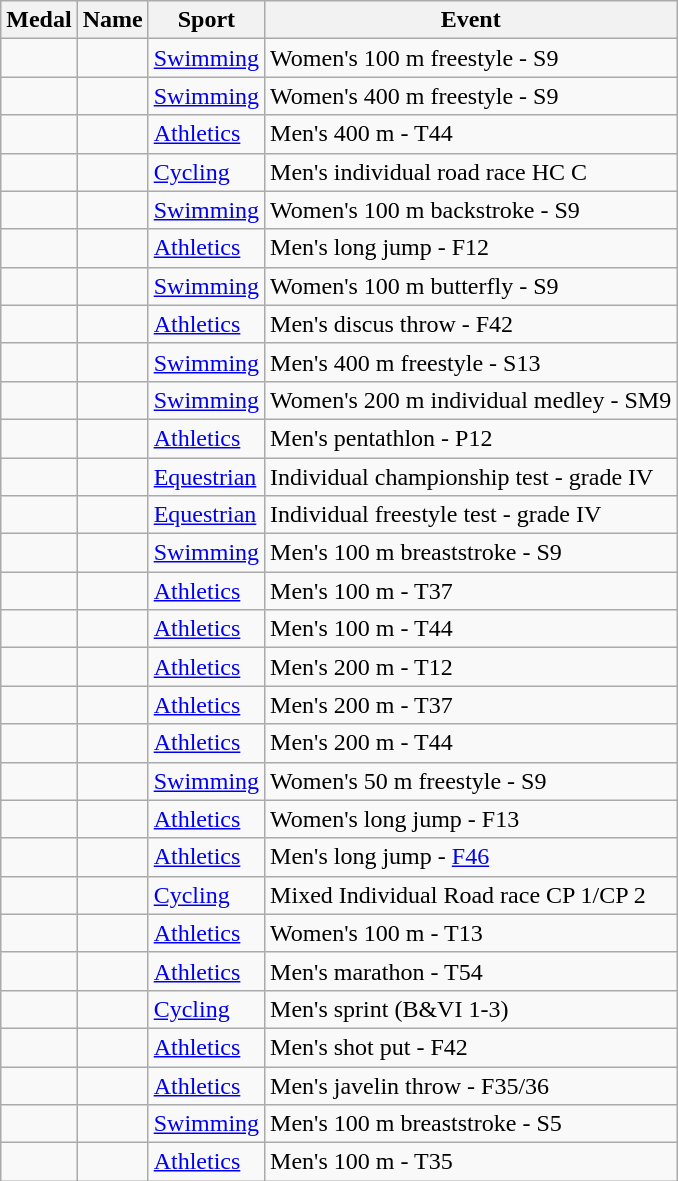<table class="wikitable sortable">
<tr>
<th>Medal</th>
<th>Name</th>
<th>Sport</th>
<th>Event</th>
</tr>
<tr>
<td></td>
<td></td>
<td><a href='#'>Swimming</a></td>
<td>Women's 100 m freestyle - S9</td>
</tr>
<tr>
<td></td>
<td></td>
<td><a href='#'>Swimming</a></td>
<td>Women's 400 m freestyle - S9</td>
</tr>
<tr>
<td></td>
<td></td>
<td><a href='#'>Athletics</a></td>
<td>Men's 400 m - T44</td>
</tr>
<tr>
<td></td>
<td></td>
<td><a href='#'>Cycling</a></td>
<td>Men's individual road race HC C</td>
</tr>
<tr>
<td></td>
<td></td>
<td><a href='#'>Swimming</a></td>
<td>Women's 100 m backstroke - S9</td>
</tr>
<tr>
<td></td>
<td></td>
<td><a href='#'>Athletics</a></td>
<td>Men's long jump - F12</td>
</tr>
<tr>
<td></td>
<td></td>
<td><a href='#'>Swimming</a></td>
<td>Women's 100 m butterfly - S9</td>
</tr>
<tr>
<td></td>
<td></td>
<td><a href='#'>Athletics</a></td>
<td>Men's discus throw - F42</td>
</tr>
<tr>
<td></td>
<td></td>
<td><a href='#'>Swimming</a></td>
<td>Men's 400 m freestyle - S13</td>
</tr>
<tr>
<td></td>
<td></td>
<td><a href='#'>Swimming</a></td>
<td>Women's 200 m individual medley - SM9</td>
</tr>
<tr>
<td></td>
<td></td>
<td><a href='#'>Athletics</a></td>
<td>Men's pentathlon - P12</td>
</tr>
<tr>
<td></td>
<td></td>
<td><a href='#'>Equestrian</a></td>
<td>Individual championship test - grade IV</td>
</tr>
<tr>
<td></td>
<td></td>
<td><a href='#'>Equestrian</a></td>
<td>Individual freestyle test - grade IV</td>
</tr>
<tr>
<td></td>
<td></td>
<td><a href='#'>Swimming</a></td>
<td>Men's 100 m breaststroke - S9</td>
</tr>
<tr>
<td></td>
<td></td>
<td><a href='#'>Athletics</a></td>
<td>Men's 100 m - T37</td>
</tr>
<tr>
<td></td>
<td></td>
<td><a href='#'>Athletics</a></td>
<td>Men's 100 m - T44</td>
</tr>
<tr>
<td></td>
<td></td>
<td><a href='#'>Athletics</a></td>
<td>Men's 200 m - T12</td>
</tr>
<tr>
<td></td>
<td></td>
<td><a href='#'>Athletics</a></td>
<td>Men's 200 m - T37</td>
</tr>
<tr>
<td></td>
<td></td>
<td><a href='#'>Athletics</a></td>
<td>Men's 200 m - T44</td>
</tr>
<tr>
<td></td>
<td></td>
<td><a href='#'>Swimming</a></td>
<td>Women's 50 m freestyle - S9</td>
</tr>
<tr>
<td></td>
<td></td>
<td><a href='#'>Athletics</a></td>
<td>Women's long jump - F13</td>
</tr>
<tr>
<td></td>
<td></td>
<td><a href='#'>Athletics</a></td>
<td>Men's long jump - <a href='#'>F46</a></td>
</tr>
<tr>
<td></td>
<td></td>
<td><a href='#'>Cycling</a></td>
<td>Mixed Individual Road race CP 1/CP 2</td>
</tr>
<tr>
<td></td>
<td></td>
<td><a href='#'>Athletics</a></td>
<td>Women's 100 m - T13</td>
</tr>
<tr>
<td></td>
<td></td>
<td><a href='#'>Athletics</a></td>
<td>Men's marathon - T54</td>
</tr>
<tr>
<td></td>
<td> <br> </td>
<td><a href='#'>Cycling</a></td>
<td>Men's sprint (B&VI 1-3)</td>
</tr>
<tr>
<td></td>
<td></td>
<td><a href='#'>Athletics</a></td>
<td>Men's shot put - F42</td>
</tr>
<tr>
<td></td>
<td></td>
<td><a href='#'>Athletics</a></td>
<td>Men's javelin throw - F35/36</td>
</tr>
<tr>
<td></td>
<td></td>
<td><a href='#'>Swimming</a></td>
<td>Men's 100 m breaststroke - S5</td>
</tr>
<tr>
<td></td>
<td></td>
<td><a href='#'>Athletics</a></td>
<td>Men's 100 m - T35</td>
</tr>
</table>
